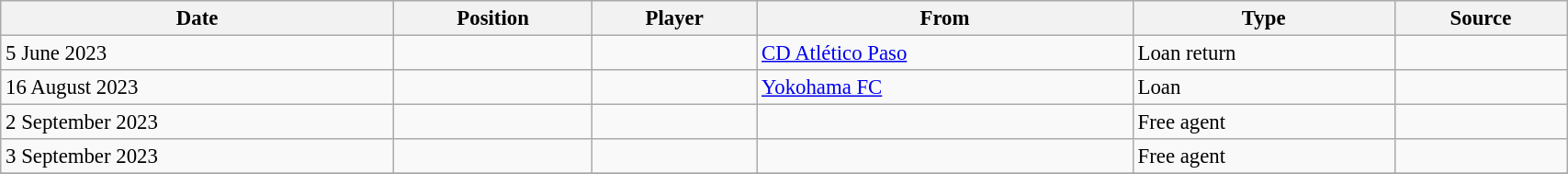<table class="wikitable sortable" style="width:90%; text-align:center; font-size:95%; text-align:left;">
<tr>
<th>Date</th>
<th>Position</th>
<th>Player</th>
<th>From</th>
<th>Type</th>
<th>Source</th>
</tr>
<tr>
<td>5 June 2023</td>
<td></td>
<td></td>
<td> <a href='#'>CD Atlético Paso</a></td>
<td>Loan return</td>
<td></td>
</tr>
<tr>
<td>16 August 2023</td>
<td></td>
<td></td>
<td> <a href='#'>Yokohama FC</a></td>
<td>Loan</td>
<td></td>
</tr>
<tr>
<td>2 September 2023</td>
<td></td>
<td></td>
<td></td>
<td>Free agent</td>
<td></td>
</tr>
<tr>
<td>3 September 2023</td>
<td></td>
<td></td>
<td></td>
<td>Free agent</td>
<td></td>
</tr>
<tr>
</tr>
</table>
